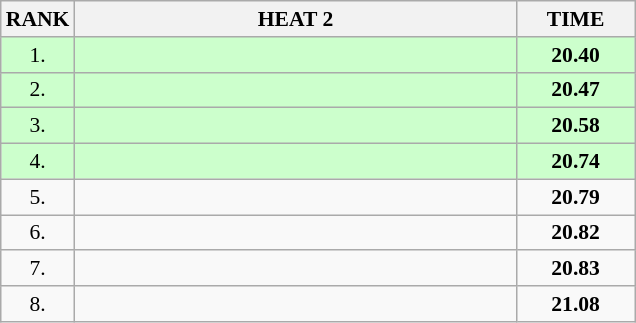<table class="wikitable" style="border-collapse: collapse; font-size: 90%;">
<tr>
<th>RANK</th>
<th style="width: 20em">HEAT 2</th>
<th style="width: 5em">TIME</th>
</tr>
<tr style="background:#ccffcc;">
<td align="center">1.</td>
<td></td>
<td align="center"><strong>20.40</strong></td>
</tr>
<tr style="background:#ccffcc;">
<td align="center">2.</td>
<td></td>
<td align="center"><strong>20.47</strong></td>
</tr>
<tr style="background:#ccffcc;">
<td align="center">3.</td>
<td></td>
<td align="center"><strong>20.58</strong></td>
</tr>
<tr style="background:#ccffcc;">
<td align="center">4.</td>
<td></td>
<td align="center"><strong>20.74</strong></td>
</tr>
<tr>
<td align="center">5.</td>
<td></td>
<td align="center"><strong>20.79</strong></td>
</tr>
<tr>
<td align="center">6.</td>
<td></td>
<td align="center"><strong>20.82</strong></td>
</tr>
<tr>
<td align="center">7.</td>
<td></td>
<td align="center"><strong>20.83</strong></td>
</tr>
<tr>
<td align="center">8.</td>
<td></td>
<td align="center"><strong>21.08</strong></td>
</tr>
</table>
